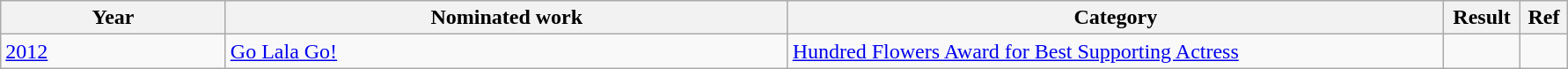<table class="wikitable"  width="94%">
<tr>
<th width="12%">Year</th>
<th width="30%">Nominated work</th>
<th width="35%">Category</th>
<th width="3%">Result</th>
<th width="2%">Ref</th>
</tr>
<tr>
<td><a href='#'>2012</a></td>
<td><a href='#'>Go Lala Go!</a></td>
<td><a href='#'>Hundred Flowers Award for Best Supporting Actress</a></td>
<td></td>
<td></td>
</tr>
</table>
